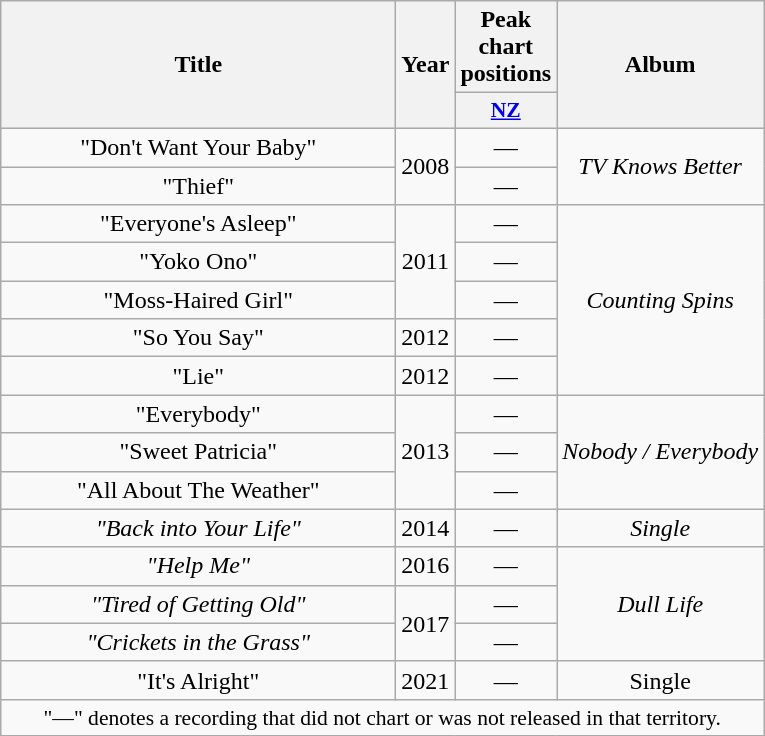<table class="wikitable plainrowheaders" style="text-align:center;" border="1">
<tr>
<th scope="col" rowspan="2" style="width:16em;">Title</th>
<th scope="col" rowspan="2">Year</th>
<th scope="col">Peak chart positions</th>
<th scope="col" rowspan="2">Album</th>
</tr>
<tr>
<th scope="col" style="width:4em;font-size:90%;"><a href='#'>NZ</a><br></th>
</tr>
<tr>
<td scope="row">"Don't Want Your Baby"</td>
<td rowspan="2">2008</td>
<td>—</td>
<td rowspan="2"><em>TV Knows Better</em></td>
</tr>
<tr>
<td scope="row">"Thief"</td>
<td>—</td>
</tr>
<tr>
<td scope="row">"Everyone's Asleep"</td>
<td rowspan="3">2011</td>
<td>—</td>
<td rowspan="5"><em>Counting Spins</em></td>
</tr>
<tr>
<td scope="row">"Yoko Ono"</td>
<td>—</td>
</tr>
<tr>
<td scope="row">"Moss-Haired Girl"</td>
<td>—</td>
</tr>
<tr>
<td scope="row">"So You Say"</td>
<td>2012</td>
<td>—</td>
</tr>
<tr>
<td scope="row">"Lie"</td>
<td>2012</td>
<td>—</td>
</tr>
<tr>
<td scope="row">"Everybody"</td>
<td rowspan="3">2013</td>
<td>—</td>
<td rowspan="3"><em>Nobody / Everybody</em></td>
</tr>
<tr>
<td scope="row">"Sweet Patricia"</td>
<td>—</td>
</tr>
<tr>
<td scope="row">"All About The Weather"</td>
<td>—</td>
</tr>
<tr>
<td><em>"Back into Your Life"</em></td>
<td>2014</td>
<td>—</td>
<td><em>Single</em></td>
</tr>
<tr>
<td><em>"Help Me"</em></td>
<td>2016</td>
<td>—</td>
<td rowspan="3"><em>Dull Life</em></td>
</tr>
<tr>
<td><em>"Tired of Getting Old"</em></td>
<td rowspan="2">2017</td>
<td>—</td>
</tr>
<tr>
<td><em>"Crickets in the Grass"</em></td>
<td>—</td>
</tr>
<tr>
<td>"It's Alright"</td>
<td>2021</td>
<td>—</td>
<td>Single</td>
</tr>
<tr>
<td colspan="6" style="font-size:90%">"—" denotes a recording that did not chart or was not released in that territory.</td>
</tr>
</table>
